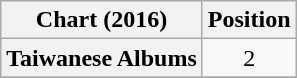<table class="wikitable plainrowheaders">
<tr>
<th>Chart (2016)</th>
<th>Position</th>
</tr>
<tr>
<th scope="row">Taiwanese Albums</th>
<td style="text-align:center;">2</td>
</tr>
<tr>
</tr>
</table>
